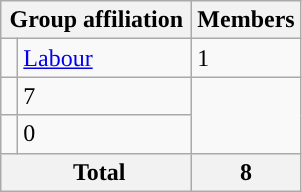<table class="wikitable">
<tr>
<th colspan="2" width=120px>Group affiliation</th>
<th>Members</th>
</tr>
<tr>
<td style="width: 4px" style="background-color:"> </td>
<td><a href='#'>Labour</a></td>
<td>1</td>
</tr>
<tr>
<td></td>
<td>7</td>
</tr>
<tr>
<td></td>
<td>0</td>
</tr>
<tr>
<th colspan="2" rowspan="1"> Total<br></th>
<th>8</th>
</tr>
</table>
